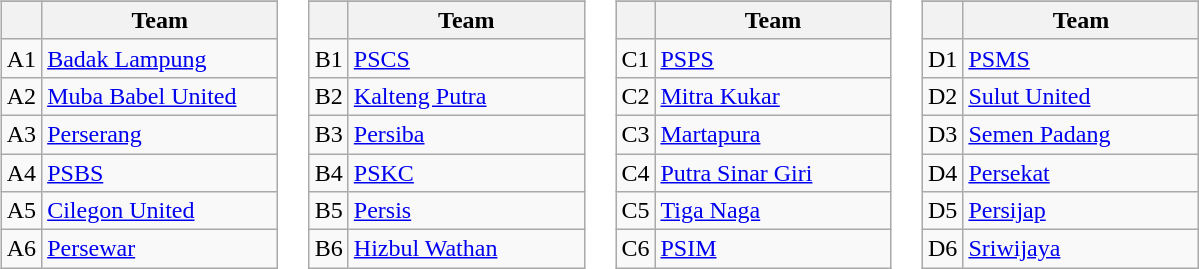<table>
<tr valign=top>
<td><br><table class="wikitable">
<tr>
</tr>
<tr>
<th></th>
<th width=150>Team</th>
</tr>
<tr>
<td align=center>A1</td>
<td><a href='#'>Badak Lampung</a> </td>
</tr>
<tr>
<td align=center>A2</td>
<td><a href='#'>Muba Babel United</a></td>
</tr>
<tr>
<td align=center>A3</td>
<td><a href='#'>Perserang</a></td>
</tr>
<tr>
<td align=center>A4</td>
<td><a href='#'>PSBS</a></td>
</tr>
<tr>
<td align=center>A5</td>
<td><a href='#'>Cilegon United</a></td>
</tr>
<tr>
<td align=center>A6</td>
<td><a href='#'>Persewar</a></td>
</tr>
</table>
</td>
<td><br><table class="wikitable">
<tr>
</tr>
<tr>
<th></th>
<th width=150>Team</th>
</tr>
<tr>
<td align=center>B1</td>
<td><a href='#'>PSCS</a> </td>
</tr>
<tr>
<td align=center>B2</td>
<td><a href='#'>Kalteng Putra</a></td>
</tr>
<tr>
<td align=center>B3</td>
<td><a href='#'>Persiba</a></td>
</tr>
<tr>
<td align=center>B4</td>
<td><a href='#'>PSKC</a></td>
</tr>
<tr>
<td align=center>B5</td>
<td><a href='#'>Persis</a></td>
</tr>
<tr>
<td align=center>B6</td>
<td><a href='#'>Hizbul Wathan</a></td>
</tr>
</table>
</td>
<td><br><table class="wikitable">
<tr>
</tr>
<tr>
<th></th>
<th width=150>Team</th>
</tr>
<tr>
<td align=center>C1</td>
<td><a href='#'>PSPS</a> </td>
</tr>
<tr>
<td align=center>C2</td>
<td><a href='#'>Mitra Kukar</a></td>
</tr>
<tr>
<td align=center>C3</td>
<td><a href='#'>Martapura</a></td>
</tr>
<tr>
<td align=center>C4</td>
<td><a href='#'>Putra Sinar Giri</a></td>
</tr>
<tr>
<td align=center>C5</td>
<td><a href='#'>Tiga Naga</a></td>
</tr>
<tr>
<td align=center>C6</td>
<td><a href='#'>PSIM</a></td>
</tr>
</table>
</td>
<td><br><table class="wikitable">
<tr>
</tr>
<tr>
<th></th>
<th width=150>Team</th>
</tr>
<tr>
<td align=center>D1</td>
<td><a href='#'>PSMS</a> </td>
</tr>
<tr>
<td align=center>D2</td>
<td><a href='#'>Sulut United</a></td>
</tr>
<tr>
<td align=center>D3</td>
<td><a href='#'>Semen Padang</a></td>
</tr>
<tr>
<td align=center>D4</td>
<td><a href='#'>Persekat</a></td>
</tr>
<tr>
<td align=center>D5</td>
<td><a href='#'>Persijap</a></td>
</tr>
<tr>
<td align=center>D6</td>
<td><a href='#'>Sriwijaya</a></td>
</tr>
</table>
</td>
</tr>
</table>
